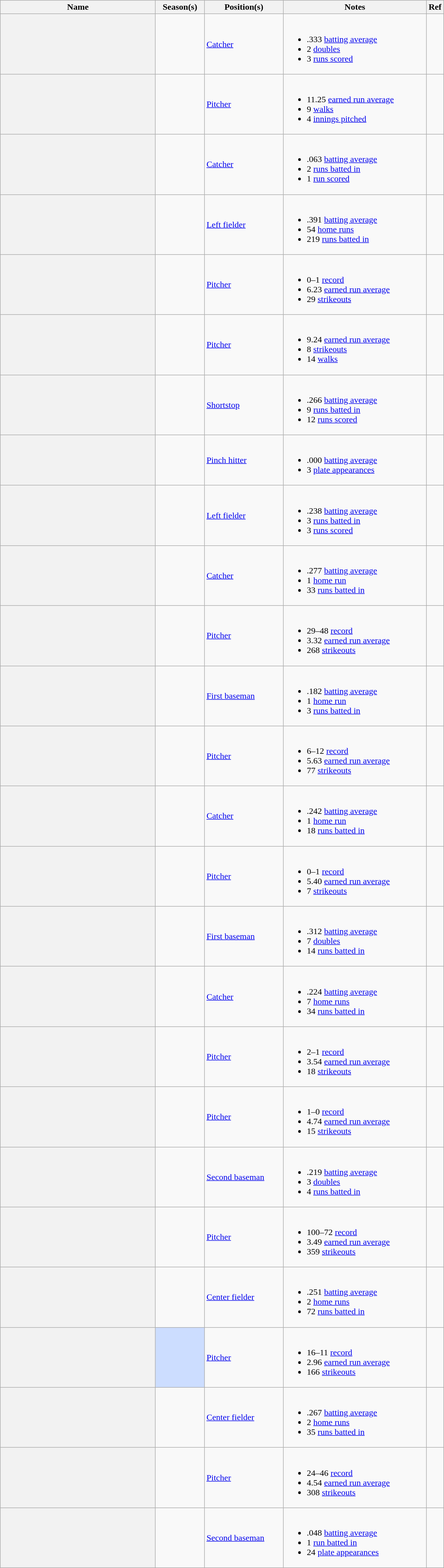<table class="wikitable plainrowheaders sortable" width="65%">
<tr>
<th scope="col" width="35%">Name</th>
<th scope="col">Season(s)</th>
<th scope="col">Position(s)</th>
<th scope="col" class="unsortable">Notes</th>
<th scope="col" class="unsortable" width="2%">Ref</th>
</tr>
<tr>
<th scope="row"></th>
<td></td>
<td><a href='#'>Catcher</a></td>
<td><br><ul><li>.333 <a href='#'>batting average</a></li><li>2 <a href='#'>doubles</a></li><li>3 <a href='#'>runs scored</a></li></ul></td>
<td></td>
</tr>
<tr>
<th scope="row"></th>
<td></td>
<td><a href='#'>Pitcher</a></td>
<td><br><ul><li>11.25 <a href='#'>earned run average</a></li><li>9 <a href='#'>walks</a></li><li>4 <a href='#'>innings pitched</a></li></ul></td>
<td></td>
</tr>
<tr>
<th scope="row"></th>
<td></td>
<td><a href='#'>Catcher</a></td>
<td><br><ul><li>.063 <a href='#'>batting average</a></li><li>2 <a href='#'>runs batted in</a></li><li>1 <a href='#'>run scored</a></li></ul></td>
<td></td>
</tr>
<tr>
<th scope="row"></th>
<td></td>
<td><a href='#'>Left fielder</a></td>
<td><br><ul><li>.391 <a href='#'>batting average</a></li><li>54 <a href='#'>home runs</a></li><li>219 <a href='#'>runs batted in</a></li></ul></td>
<td></td>
</tr>
<tr>
<th scope="row"></th>
<td></td>
<td><a href='#'>Pitcher</a></td>
<td><br><ul><li>0–1 <a href='#'>record</a></li><li>6.23 <a href='#'>earned run average</a></li><li>29 <a href='#'>strikeouts</a></li></ul></td>
<td></td>
</tr>
<tr>
<th scope="row"></th>
<td></td>
<td><a href='#'>Pitcher</a></td>
<td><br><ul><li>9.24 <a href='#'>earned run average</a></li><li>8 <a href='#'>strikeouts</a></li><li>14 <a href='#'>walks</a></li></ul></td>
<td></td>
</tr>
<tr>
<th scope="row"></th>
<td></td>
<td><a href='#'>Shortstop</a></td>
<td><br><ul><li>.266 <a href='#'>batting average</a></li><li>9 <a href='#'>runs batted in</a></li><li>12 <a href='#'>runs scored</a></li></ul></td>
<td></td>
</tr>
<tr>
<th scope="row"></th>
<td></td>
<td><a href='#'>Pinch hitter</a></td>
<td><br><ul><li>.000 <a href='#'>batting average</a></li><li>3 <a href='#'>plate appearances</a></li></ul></td>
<td></td>
</tr>
<tr>
<th scope="row"></th>
<td></td>
<td><a href='#'>Left fielder</a></td>
<td><br><ul><li>.238 <a href='#'>batting average</a></li><li>3 <a href='#'>runs batted in</a></li><li>3 <a href='#'>runs scored</a></li></ul></td>
<td></td>
</tr>
<tr>
<th scope="row"></th>
<td></td>
<td><a href='#'>Catcher</a></td>
<td><br><ul><li>.277 <a href='#'>batting average</a></li><li>1 <a href='#'>home run</a></li><li>33 <a href='#'>runs batted in</a></li></ul></td>
<td></td>
</tr>
<tr>
<th scope="row"></th>
<td></td>
<td><a href='#'>Pitcher</a></td>
<td><br><ul><li>29–48 <a href='#'>record</a></li><li>3.32 <a href='#'>earned run average</a></li><li>268 <a href='#'>strikeouts</a></li></ul></td>
<td></td>
</tr>
<tr>
<th scope="row"></th>
<td></td>
<td><a href='#'>First baseman</a></td>
<td><br><ul><li>.182 <a href='#'>batting average</a></li><li>1 <a href='#'>home run</a></li><li>3 <a href='#'>runs batted in</a></li></ul></td>
<td></td>
</tr>
<tr>
<th scope="row"></th>
<td></td>
<td><a href='#'>Pitcher</a></td>
<td><br><ul><li>6–12 <a href='#'>record</a></li><li>5.63 <a href='#'>earned run average</a></li><li>77 <a href='#'>strikeouts</a></li></ul></td>
<td></td>
</tr>
<tr>
<th scope="row"></th>
<td></td>
<td><a href='#'>Catcher</a></td>
<td><br><ul><li>.242 <a href='#'>batting average</a></li><li>1 <a href='#'>home run</a></li><li>18 <a href='#'>runs batted in</a></li></ul></td>
<td></td>
</tr>
<tr>
<th scope="row"></th>
<td></td>
<td><a href='#'>Pitcher</a></td>
<td><br><ul><li>0–1 <a href='#'>record</a></li><li>5.40 <a href='#'>earned run average</a></li><li>7 <a href='#'>strikeouts</a></li></ul></td>
<td></td>
</tr>
<tr>
<th scope="row"></th>
<td></td>
<td><a href='#'>First baseman</a></td>
<td><br><ul><li>.312 <a href='#'>batting average</a></li><li>7 <a href='#'>doubles</a></li><li>14 <a href='#'>runs batted in</a></li></ul></td>
<td></td>
</tr>
<tr>
<th scope="row"></th>
<td></td>
<td><a href='#'>Catcher</a></td>
<td><br><ul><li>.224 <a href='#'>batting average</a></li><li>7 <a href='#'>home runs</a></li><li>34 <a href='#'>runs batted in</a></li></ul></td>
<td></td>
</tr>
<tr>
<th scope="row"></th>
<td></td>
<td><a href='#'>Pitcher</a></td>
<td><br><ul><li>2–1 <a href='#'>record</a></li><li>3.54 <a href='#'>earned run average</a></li><li>18 <a href='#'>strikeouts</a></li></ul></td>
<td></td>
</tr>
<tr>
<th scope="row"></th>
<td></td>
<td><a href='#'>Pitcher</a></td>
<td><br><ul><li>1–0 <a href='#'>record</a></li><li>4.74 <a href='#'>earned run average</a></li><li>15 <a href='#'>strikeouts</a></li></ul></td>
<td></td>
</tr>
<tr>
<th scope="row"></th>
<td></td>
<td><a href='#'>Second baseman</a></td>
<td><br><ul><li>.219 <a href='#'>batting average</a></li><li>3 <a href='#'>doubles</a></li><li>4 <a href='#'>runs batted in</a></li></ul></td>
<td></td>
</tr>
<tr>
<th scope="row"></th>
<td></td>
<td><a href='#'>Pitcher</a></td>
<td><br><ul><li>100–72 <a href='#'>record</a></li><li>3.49 <a href='#'>earned run average</a></li><li>359 <a href='#'>strikeouts</a></li></ul></td>
<td></td>
</tr>
<tr>
<th scope="row"></th>
<td></td>
<td><a href='#'>Center fielder</a></td>
<td><br><ul><li>.251 <a href='#'>batting average</a></li><li>2 <a href='#'>home runs</a></li><li>72 <a href='#'>runs batted in</a></li></ul></td>
<td></td>
</tr>
<tr>
<th scope="row"></th>
<td bgcolor="#ccddff"></td>
<td><a href='#'>Pitcher</a></td>
<td><br><ul><li>16–11 <a href='#'>record</a></li><li>2.96 <a href='#'>earned run average</a></li><li>166 <a href='#'>strikeouts</a></li></ul></td>
<td></td>
</tr>
<tr>
<th scope="row"></th>
<td></td>
<td><a href='#'>Center fielder</a></td>
<td><br><ul><li>.267 <a href='#'>batting average</a></li><li>2 <a href='#'>home runs</a></li><li>35 <a href='#'>runs batted in</a></li></ul></td>
<td></td>
</tr>
<tr>
<th scope="row"></th>
<td></td>
<td><a href='#'>Pitcher</a></td>
<td><br><ul><li>24–46 <a href='#'>record</a></li><li>4.54 <a href='#'>earned run average</a></li><li>308 <a href='#'>strikeouts</a></li></ul></td>
<td></td>
</tr>
<tr>
<th scope="row"></th>
<td></td>
<td><a href='#'>Second baseman</a></td>
<td><br><ul><li>.048 <a href='#'>batting average</a></li><li>1 <a href='#'>run batted in</a></li><li>24 <a href='#'>plate appearances</a></li></ul></td>
<td><br></td>
</tr>
</table>
